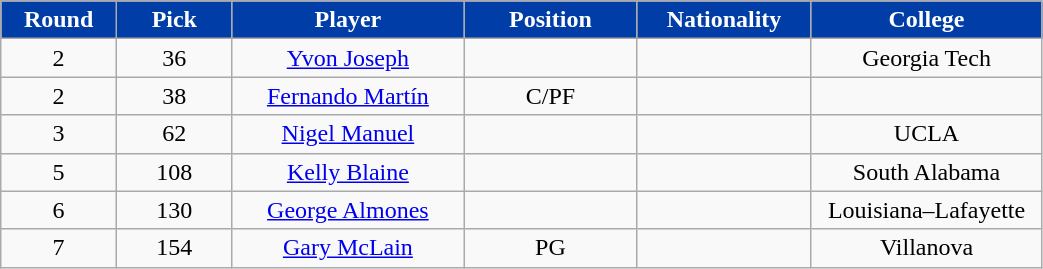<table class="wikitable sortable sortable">
<tr>
<th style="background-color:#003DA6; color:#FFFFFF" width="10%">Round</th>
<th style="background-color:#003DA6; color:#FFFFFF" width="10%">Pick</th>
<th style="background-color:#003DA6; color:#FFFFFF" width="20%">Player</th>
<th style="background-color:#003DA6; color:#FFFFFF" width="15%">Position</th>
<th style="background-color:#003DA6; color:#FFFFFF" width="15%">Nationality</th>
<th style="background-color:#003DA6; color:#FFFFFF" width="20%">College</th>
</tr>
<tr style="text-align:center">
<td>2</td>
<td>36</td>
<td><a href='#'>Yvon Joseph</a></td>
<td></td>
<td></td>
<td>Georgia Tech</td>
</tr>
<tr style="text-align:center">
<td>2</td>
<td>38</td>
<td><a href='#'>Fernando Martín</a></td>
<td>C/PF</td>
<td></td>
<td></td>
</tr>
<tr style="text-align:center">
<td>3</td>
<td>62</td>
<td><a href='#'>Nigel Manuel</a></td>
<td></td>
<td></td>
<td>UCLA</td>
</tr>
<tr style="text-align:center">
<td>5</td>
<td>108</td>
<td><a href='#'>Kelly Blaine</a></td>
<td></td>
<td></td>
<td>South Alabama</td>
</tr>
<tr style="text-align:center">
<td>6</td>
<td>130</td>
<td><a href='#'>George Almones</a></td>
<td></td>
<td></td>
<td>Louisiana–Lafayette</td>
</tr>
<tr style="text-align:center">
<td>7</td>
<td>154</td>
<td><a href='#'>Gary McLain</a></td>
<td>PG</td>
<td></td>
<td>Villanova</td>
</tr>
</table>
